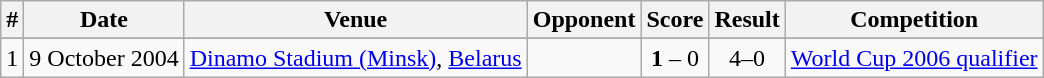<table class="wikitable" border="1">
<tr>
<th>#</th>
<th>Date</th>
<th>Venue</th>
<th>Opponent</th>
<th>Score</th>
<th>Result</th>
<th>Competition</th>
</tr>
<tr>
</tr>
<tr>
<td>1</td>
<td>9 October 2004</td>
<td><a href='#'>Dinamo Stadium (Minsk)</a>, <a href='#'>Belarus</a></td>
<td></td>
<td align=center><strong>1</strong> – 0</td>
<td align=center>4–0</td>
<td><a href='#'>World Cup 2006 qualifier</a></td>
</tr>
</table>
